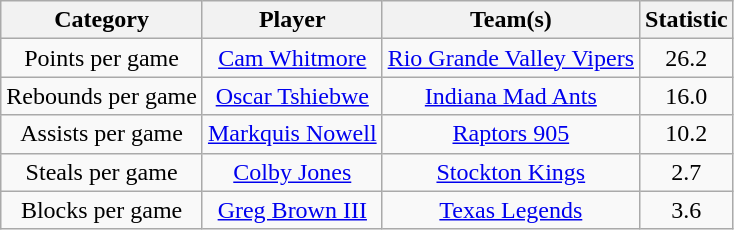<table class="wikitable" style="text-align:center">
<tr>
<th>Category</th>
<th>Player</th>
<th>Team(s)</th>
<th>Statistic</th>
</tr>
<tr>
<td>Points per game</td>
<td><a href='#'>Cam Whitmore</a></td>
<td><a href='#'>Rio Grande Valley Vipers</a></td>
<td style="text-align:center">26.2</td>
</tr>
<tr>
<td>Rebounds per game</td>
<td><a href='#'>Oscar Tshiebwe</a></td>
<td><a href='#'>Indiana Mad Ants</a></td>
<td style="text-align:center">16.0</td>
</tr>
<tr>
<td>Assists per game</td>
<td><a href='#'>Markquis Nowell</a></td>
<td><a href='#'>Raptors 905</a></td>
<td style="text-align:center">10.2</td>
</tr>
<tr>
<td>Steals per game</td>
<td><a href='#'>Colby Jones</a></td>
<td><a href='#'>Stockton Kings</a></td>
<td style="text-align:center">2.7</td>
</tr>
<tr>
<td>Blocks per game</td>
<td><a href='#'>Greg Brown III</a></td>
<td><a href='#'>Texas Legends</a></td>
<td style="text-align:center">3.6</td>
</tr>
</table>
